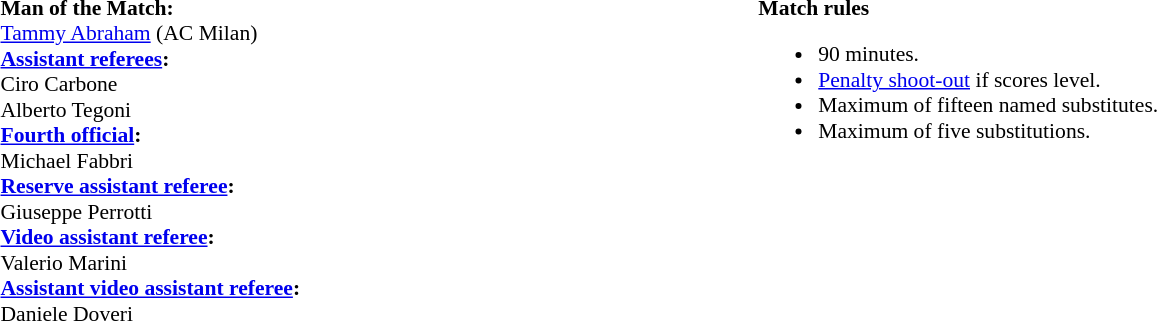<table style="width:100%; font-size:90%;">
<tr>
<td style="width:40%; vertical-align:top;"><br><strong>Man of the Match:</strong>
<br><a href='#'>Tammy Abraham</a> (AC Milan)<br><strong><a href='#'>Assistant referees</a>:</strong>
<br>Ciro Carbone
<br>Alberto Tegoni
<br><strong><a href='#'>Fourth official</a>:</strong>
<br>Michael Fabbri
<br><strong><a href='#'>Reserve assistant referee</a>:</strong>
<br>Giuseppe Perrotti
<br><strong><a href='#'>Video assistant referee</a>:</strong>
<br>Valerio Marini
<br><strong><a href='#'>Assistant video assistant referee</a>:</strong>
<br>Daniele Doveri</td>
<td style="width:60%; vertical-align:top;"><br><strong>Match rules</strong><ul><li>90 minutes.</li><li><a href='#'>Penalty shoot-out</a> if scores level.</li><li>Maximum of fifteen named substitutes.</li><li>Maximum of five substitutions.</li></ul></td>
</tr>
</table>
